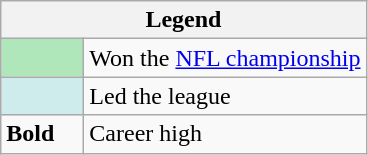<table class="wikitable mw-collapsible">
<tr>
<th colspan="2">Legend</th>
</tr>
<tr>
<td style="background:#afe6ba; width:3em;"></td>
<td>Won the <a href='#'>NFL championship</a></td>
</tr>
<tr>
<td style="background:#cfecec; width:3em;"></td>
<td>Led the league</td>
</tr>
<tr>
<td><strong>Bold</strong></td>
<td>Career high</td>
</tr>
</table>
